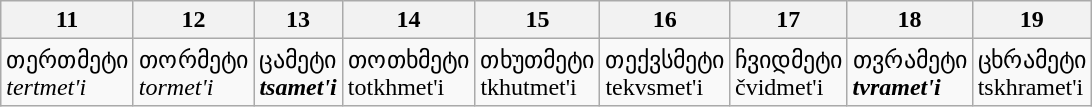<table class="wikitable">
<tr>
<th>11</th>
<th>12</th>
<th>13</th>
<th>14</th>
<th>15</th>
<th>16</th>
<th>17</th>
<th>18</th>
<th>19</th>
</tr>
<tr>
<td>თერთმეტი<br><em>tertmet'i</em></td>
<td>თორმეტი<br><em>tormet'i</em></td>
<td>ცამეტი<br><strong><em>ts<strong>amet'i<em></td>
<td>თოთხმეტი<br></em>totkhmet'i<em></td>
<td>თხუთმეტი<br></em>tkhutmet'i<em></td>
<td>თექვსმეტი<br></em>tekvsmet'i<em></td>
<td>ჩვიდმეტი<br></em></strong>č</strong>vidmet'i</em></td>
<td>თვრამეტი<br><strong><em>tvr<strong>amet'i<em></td>
<td>ცხრამეტი<br></em></strong>ts</strong>khramet'i</em></td>
</tr>
</table>
